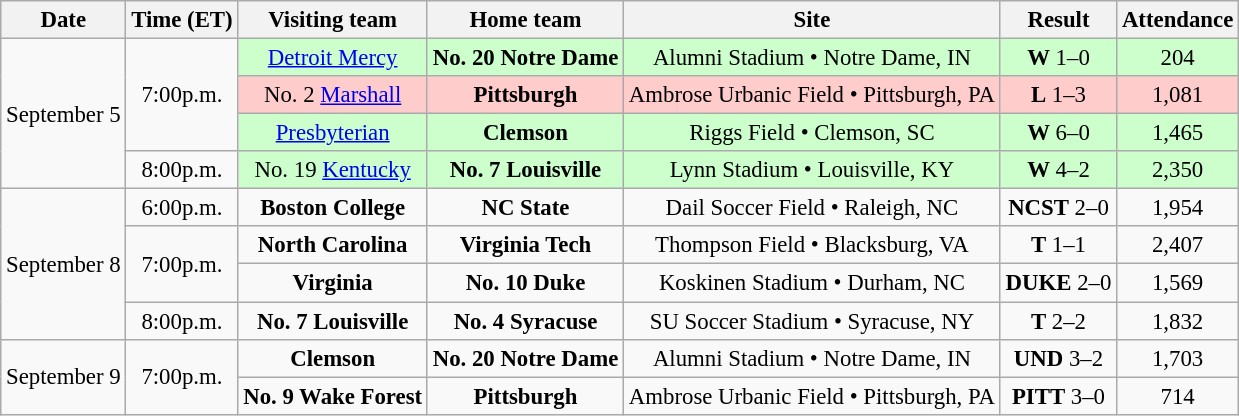<table class="wikitable" style="font-size:95%; text-align: center;">
<tr>
<th>Date</th>
<th>Time (ET)</th>
<th>Visiting team</th>
<th>Home team</th>
<th>Site</th>
<th>Result</th>
<th>Attendance</th>
</tr>
<tr>
<td rowspan=4>September 5</td>
<td rowspan=3>7:00p.m.</td>
<td style="background:#cfc;"><a href='#'>Detroit Mercy</a></td>
<td style="background:#cfc;"><strong>No. 20 Notre Dame</strong></td>
<td style="background:#cfc;">Alumni Stadium • Notre Dame, IN</td>
<td style="background:#cfc;"><strong>W</strong> 1–0</td>
<td style="background:#cfc;">204</td>
</tr>
<tr>
<td style="background:#fcc;">No. 2 <a href='#'>Marshall</a></td>
<td style="background:#fcc;"><strong>Pittsburgh</strong></td>
<td style="background:#fcc;">Ambrose Urbanic Field • Pittsburgh, PA</td>
<td style="background:#fcc;"><strong>L</strong> 1–3</td>
<td style="background:#fcc;">1,081</td>
</tr>
<tr>
<td style="background:#cfc;"><a href='#'>Presbyterian</a></td>
<td style="background:#cfc;"><strong>Clemson</strong></td>
<td style="background:#cfc;">Riggs Field • Clemson, SC</td>
<td style="background:#cfc;"><strong>W</strong> 6–0</td>
<td style="background:#cfc;">1,465</td>
</tr>
<tr>
<td>8:00p.m.</td>
<td style="background:#cfc;">No. 19 <a href='#'>Kentucky</a></td>
<td style="background:#cfc;"><strong>No. 7 Louisville</strong></td>
<td style="background:#cfc;">Lynn Stadium • Louisville, KY</td>
<td style="background:#cfc;"><strong>W</strong> 4–2</td>
<td style="background:#cfc;">2,350</td>
</tr>
<tr>
<td rowspan=4>September 8</td>
<td>6:00p.m.</td>
<td><strong>Boston College</strong></td>
<td><strong>NC State</strong></td>
<td>Dail Soccer Field • Raleigh, NC</td>
<td><strong>NCST</strong> 2–0</td>
<td>1,954</td>
</tr>
<tr>
<td rowspan=2>7:00p.m.</td>
<td><strong>North Carolina</strong></td>
<td><strong>Virginia Tech</strong></td>
<td>Thompson Field • Blacksburg, VA</td>
<td><strong>T</strong> 1–1</td>
<td>2,407</td>
</tr>
<tr>
<td><strong>Virginia</strong></td>
<td><strong>No. 10 Duke</strong></td>
<td>Koskinen Stadium • Durham, NC</td>
<td><strong>DUKE</strong> 2–0</td>
<td>1,569</td>
</tr>
<tr>
<td>8:00p.m.</td>
<td><strong>No. 7 Louisville</strong></td>
<td><strong>No. 4 Syracuse</strong></td>
<td>SU Soccer Stadium • Syracuse, NY</td>
<td><strong>T</strong> 2–2</td>
<td>1,832</td>
</tr>
<tr>
<td rowspan=2>September 9</td>
<td rowspan=2>7:00p.m.</td>
<td><strong>Clemson</strong></td>
<td><strong>No. 20 Notre Dame</strong></td>
<td>Alumni Stadium • Notre Dame, IN</td>
<td><strong>UND</strong> 3–2</td>
<td>1,703</td>
</tr>
<tr>
<td><strong>No. 9 Wake Forest</strong></td>
<td><strong>Pittsburgh</strong></td>
<td>Ambrose Urbanic Field • Pittsburgh, PA</td>
<td><strong>PITT</strong> 3–0</td>
<td>714</td>
</tr>
</table>
